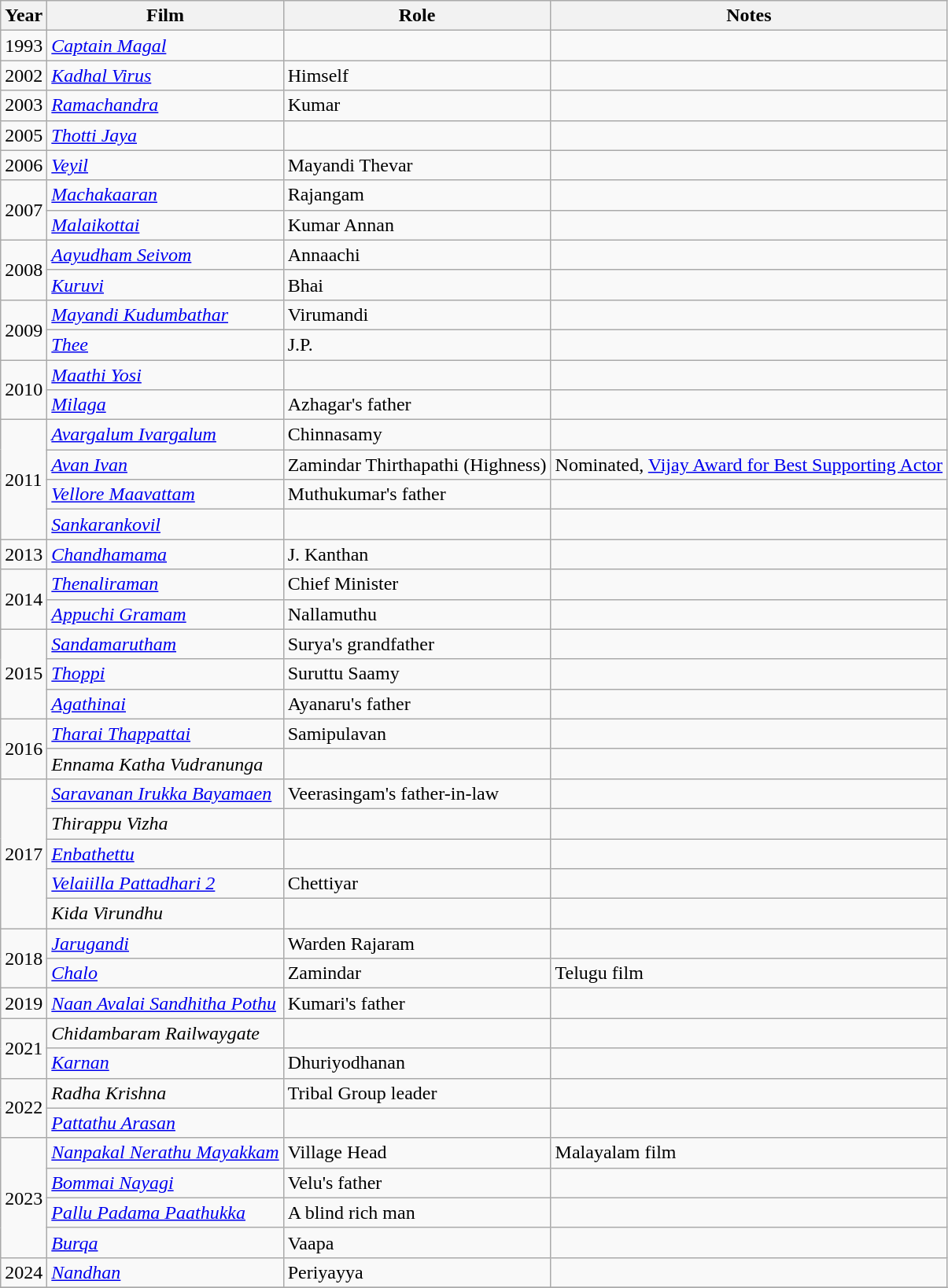<table class="wikitable sortable">
<tr>
<th>Year</th>
<th>Film</th>
<th>Role</th>
<th class=unsortable>Notes</th>
</tr>
<tr>
<td>1993</td>
<td><em><a href='#'>Captain Magal</a></em></td>
<td></td>
<td></td>
</tr>
<tr>
<td>2002</td>
<td><em><a href='#'>Kadhal Virus</a></em></td>
<td>Himself</td>
<td></td>
</tr>
<tr>
<td>2003</td>
<td><em><a href='#'>Ramachandra</a></em></td>
<td>Kumar</td>
<td></td>
</tr>
<tr>
<td>2005</td>
<td><em><a href='#'>Thotti Jaya</a></em></td>
<td></td>
<td></td>
</tr>
<tr>
<td>2006</td>
<td><em><a href='#'>Veyil</a></em></td>
<td>Mayandi Thevar</td>
<td></td>
</tr>
<tr>
<td rowspan="2">2007</td>
<td><em><a href='#'>Machakaaran</a></em></td>
<td>Rajangam</td>
<td></td>
</tr>
<tr>
<td><em><a href='#'>Malaikottai</a></em></td>
<td>Kumar Annan</td>
<td></td>
</tr>
<tr>
<td rowspan="2">2008</td>
<td><em><a href='#'>Aayudham Seivom</a></em></td>
<td>Annaachi</td>
<td></td>
</tr>
<tr>
<td><em><a href='#'>Kuruvi</a></em></td>
<td>Bhai</td>
<td></td>
</tr>
<tr>
<td rowspan="2">2009</td>
<td><em><a href='#'>Mayandi Kudumbathar</a></em></td>
<td>Virumandi</td>
<td></td>
</tr>
<tr>
<td><em><a href='#'>Thee</a></em></td>
<td>J.P.</td>
<td></td>
</tr>
<tr>
<td rowspan="2">2010</td>
<td><em><a href='#'>Maathi Yosi</a></em></td>
<td></td>
<td></td>
</tr>
<tr>
<td><em><a href='#'>Milaga</a></em></td>
<td>Azhagar's father</td>
<td></td>
</tr>
<tr>
<td rowspan="4">2011</td>
<td><em><a href='#'>Avargalum Ivargalum</a></em></td>
<td>Chinnasamy</td>
<td></td>
</tr>
<tr>
<td><em><a href='#'>Avan Ivan</a></em></td>
<td>Zamindar Thirthapathi (Highness)</td>
<td>Nominated, <a href='#'>Vijay Award for Best Supporting Actor</a></td>
</tr>
<tr>
<td><em><a href='#'>Vellore Maavattam</a></em></td>
<td>Muthukumar's father</td>
<td></td>
</tr>
<tr>
<td><em><a href='#'>Sankarankovil</a></em></td>
<td></td>
<td></td>
</tr>
<tr>
<td>2013</td>
<td><em><a href='#'>Chandhamama</a></em></td>
<td>J. Kanthan</td>
<td></td>
</tr>
<tr>
<td rowspan="2">2014</td>
<td><em><a href='#'>Thenaliraman</a></em></td>
<td>Chief Minister</td>
<td></td>
</tr>
<tr>
<td><em><a href='#'>Appuchi Gramam</a></em></td>
<td>Nallamuthu</td>
<td></td>
</tr>
<tr>
<td rowspan="3">2015</td>
<td><em><a href='#'>Sandamarutham</a></em></td>
<td>Surya's grandfather</td>
<td></td>
</tr>
<tr>
<td><em><a href='#'>Thoppi</a></em></td>
<td>Suruttu Saamy</td>
<td></td>
</tr>
<tr>
<td><em><a href='#'>Agathinai</a></em></td>
<td>Ayanaru's father</td>
<td></td>
</tr>
<tr>
<td rowspan="2">2016</td>
<td><em><a href='#'>Tharai Thappattai</a></em></td>
<td>Samipulavan</td>
<td></td>
</tr>
<tr>
<td><em>Ennama Katha Vudranunga</em></td>
<td></td>
<td></td>
</tr>
<tr>
<td rowspan="5">2017</td>
<td><em><a href='#'>Saravanan Irukka Bayamaen</a></em></td>
<td>Veerasingam's father-in-law</td>
<td></td>
</tr>
<tr>
<td><em>Thirappu Vizha</em></td>
<td></td>
<td></td>
</tr>
<tr>
<td><em><a href='#'>Enbathettu</a></em></td>
<td></td>
<td></td>
</tr>
<tr>
<td><em><a href='#'>Velaiilla Pattadhari 2</a></em></td>
<td>Chettiyar</td>
<td></td>
</tr>
<tr>
<td><em>Kida Virundhu</em></td>
<td></td>
<td></td>
</tr>
<tr>
<td rowspan="2">2018</td>
<td><em><a href='#'>Jarugandi</a></em></td>
<td>Warden Rajaram</td>
<td></td>
</tr>
<tr>
<td><em><a href='#'>Chalo</a></em></td>
<td>Zamindar</td>
<td>Telugu film</td>
</tr>
<tr>
<td rowspan="1">2019</td>
<td><em><a href='#'>Naan Avalai Sandhitha Pothu</a></em></td>
<td>Kumari's father</td>
<td></td>
</tr>
<tr>
<td rowspan="2">2021</td>
<td><em> Chidambaram Railwaygate</em></td>
<td></td>
<td></td>
</tr>
<tr>
<td><em><a href='#'>Karnan</a></em></td>
<td>Dhuriyodhanan</td>
<td></td>
</tr>
<tr>
<td rowspan="2">2022</td>
<td><em>Radha Krishna</em></td>
<td>Tribal Group leader</td>
<td></td>
</tr>
<tr>
<td><em><a href='#'>Pattathu Arasan</a></em></td>
<td></td>
<td></td>
</tr>
<tr>
<td rowspan="4">2023</td>
<td><em><a href='#'>Nanpakal Nerathu Mayakkam</a></em></td>
<td>Village Head</td>
<td>Malayalam film</td>
</tr>
<tr>
<td><em><a href='#'>Bommai Nayagi</a></em></td>
<td>Velu's father</td>
<td></td>
</tr>
<tr>
<td><em><a href='#'>Pallu Padama Paathukka</a></em></td>
<td>A blind rich man</td>
<td></td>
</tr>
<tr>
<td><em><a href='#'>Burqa</a></em></td>
<td>Vaapa</td>
<td></td>
</tr>
<tr>
<td>2024</td>
<td><em><a href='#'>Nandhan</a></em></td>
<td>Periyayya</td>
<td></td>
</tr>
<tr>
</tr>
</table>
